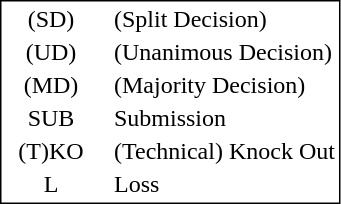<table style="border:1px solid black;" align=left>
<tr>
<td style="width:60px; text-align:center;">(SD)</td>
<td> </td>
<td>(Split Decision)</td>
</tr>
<tr>
<td style="width:60px; text-align:center;">(UD)</td>
<td> </td>
<td>(Unanimous Decision)</td>
</tr>
<tr>
<td style="width:60px; text-align:center;">(MD)</td>
<td> </td>
<td>(Majority Decision)</td>
</tr>
<tr>
<td style="width:60px; text-align:center;">SUB</td>
<td> </td>
<td>Submission</td>
</tr>
<tr>
<td style="width:60px; text-align:center;">(T)KO</td>
<td> </td>
<td>(Technical) Knock Out</td>
</tr>
<tr>
<td style="width:60px; text-align:center;">L</td>
<td> </td>
<td>Loss</td>
</tr>
</table>
